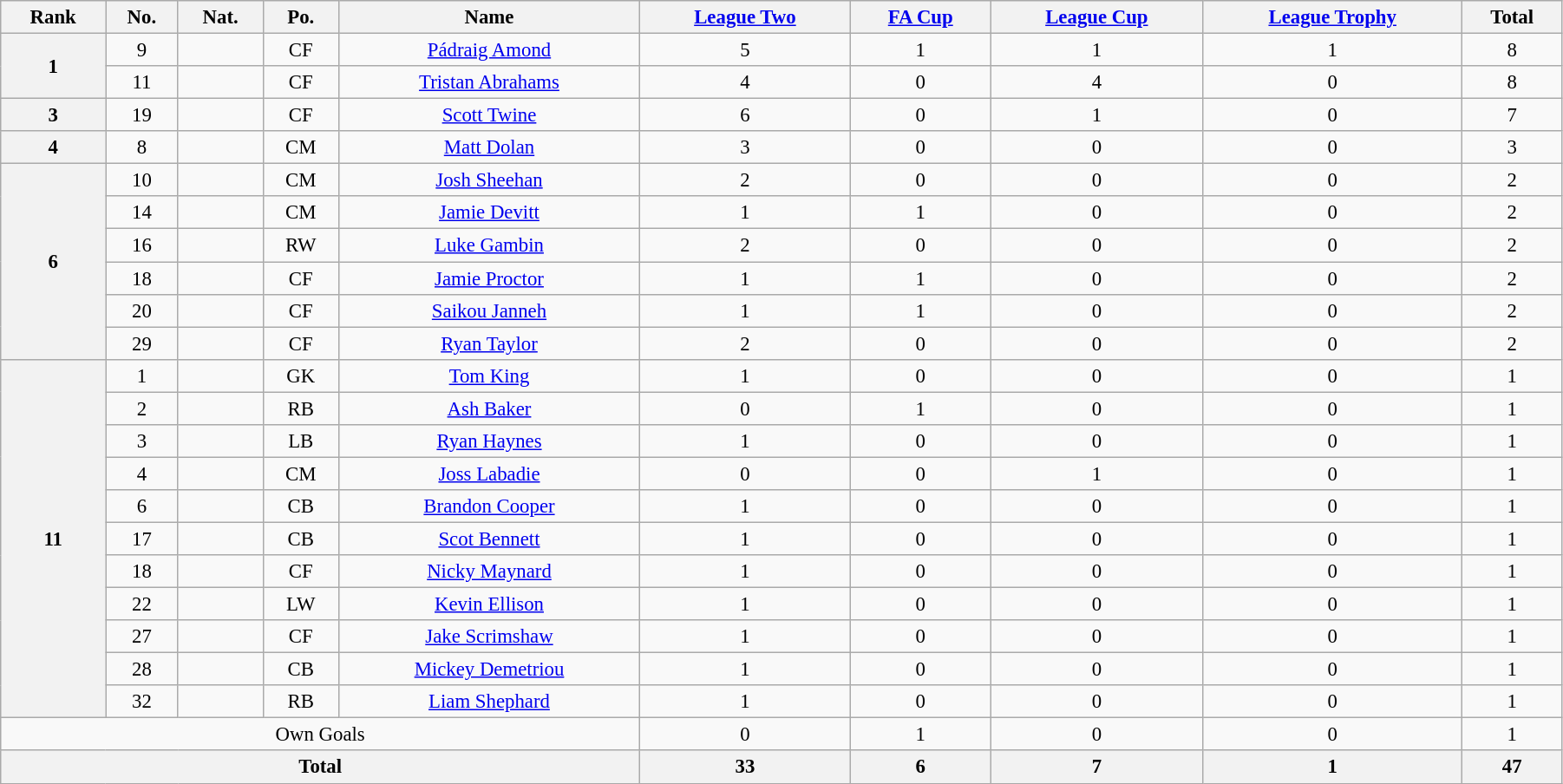<table class="wikitable" style="text-align:center; font-size:95%; width:95%;">
<tr>
<th>Rank</th>
<th>No.</th>
<th>Nat.</th>
<th>Po.</th>
<th>Name</th>
<th><a href='#'>League Two</a></th>
<th><a href='#'>FA Cup</a></th>
<th><a href='#'>League Cup</a></th>
<th><a href='#'>League Trophy</a></th>
<th>Total</th>
</tr>
<tr>
<th rowspan=2>1</th>
<td>9</td>
<td></td>
<td>CF</td>
<td><a href='#'>Pádraig Amond</a></td>
<td>5</td>
<td>1</td>
<td>1</td>
<td>1</td>
<td>8</td>
</tr>
<tr>
<td>11</td>
<td></td>
<td>CF</td>
<td><a href='#'>Tristan Abrahams</a></td>
<td>4</td>
<td>0</td>
<td>4</td>
<td>0</td>
<td>8</td>
</tr>
<tr>
<th rowspan=1>3</th>
<td>19</td>
<td></td>
<td>CF</td>
<td><a href='#'>Scott Twine</a></td>
<td>6</td>
<td>0</td>
<td>1</td>
<td>0</td>
<td>7</td>
</tr>
<tr>
<th rowspan=1>4</th>
<td>8</td>
<td></td>
<td>CM</td>
<td><a href='#'>Matt Dolan</a></td>
<td>3</td>
<td>0</td>
<td>0</td>
<td>0</td>
<td>3</td>
</tr>
<tr>
<th rowspan=6>6</th>
<td>10</td>
<td></td>
<td>CM</td>
<td><a href='#'>Josh Sheehan</a></td>
<td>2</td>
<td>0</td>
<td>0</td>
<td>0</td>
<td>2</td>
</tr>
<tr>
<td>14</td>
<td></td>
<td>CM</td>
<td><a href='#'>Jamie Devitt</a></td>
<td>1</td>
<td>1</td>
<td>0</td>
<td>0</td>
<td>2</td>
</tr>
<tr>
<td>16</td>
<td></td>
<td>RW</td>
<td><a href='#'>Luke Gambin</a></td>
<td>2</td>
<td>0</td>
<td>0</td>
<td>0</td>
<td>2</td>
</tr>
<tr>
<td>18</td>
<td></td>
<td>CF</td>
<td><a href='#'>Jamie Proctor</a></td>
<td>1</td>
<td>1</td>
<td>0</td>
<td>0</td>
<td>2</td>
</tr>
<tr>
<td>20</td>
<td></td>
<td>CF</td>
<td><a href='#'>Saikou Janneh</a></td>
<td>1</td>
<td>1</td>
<td>0</td>
<td>0</td>
<td>2</td>
</tr>
<tr>
<td>29</td>
<td></td>
<td>CF</td>
<td><a href='#'>Ryan Taylor</a></td>
<td>2</td>
<td>0</td>
<td>0</td>
<td>0</td>
<td>2</td>
</tr>
<tr>
<th rowspan=11>11</th>
<td>1</td>
<td></td>
<td>GK</td>
<td><a href='#'>Tom King</a></td>
<td>1</td>
<td>0</td>
<td>0</td>
<td>0</td>
<td>1</td>
</tr>
<tr>
<td>2</td>
<td></td>
<td>RB</td>
<td><a href='#'>Ash Baker</a></td>
<td>0</td>
<td>1</td>
<td>0</td>
<td>0</td>
<td>1</td>
</tr>
<tr>
<td>3</td>
<td></td>
<td>LB</td>
<td><a href='#'>Ryan Haynes</a></td>
<td>1</td>
<td>0</td>
<td>0</td>
<td>0</td>
<td>1</td>
</tr>
<tr>
<td>4</td>
<td></td>
<td>CM</td>
<td><a href='#'>Joss Labadie</a></td>
<td>0</td>
<td>0</td>
<td>1</td>
<td>0</td>
<td>1</td>
</tr>
<tr>
<td>6</td>
<td></td>
<td>CB</td>
<td><a href='#'>Brandon Cooper</a></td>
<td>1</td>
<td>0</td>
<td>0</td>
<td>0</td>
<td>1</td>
</tr>
<tr>
<td>17</td>
<td></td>
<td>CB</td>
<td><a href='#'>Scot Bennett</a></td>
<td>1</td>
<td>0</td>
<td>0</td>
<td>0</td>
<td>1</td>
</tr>
<tr>
<td>18</td>
<td></td>
<td>CF</td>
<td><a href='#'>Nicky Maynard</a></td>
<td>1</td>
<td>0</td>
<td>0</td>
<td>0</td>
<td>1</td>
</tr>
<tr>
<td>22</td>
<td></td>
<td>LW</td>
<td><a href='#'>Kevin Ellison</a></td>
<td>1</td>
<td>0</td>
<td>0</td>
<td>0</td>
<td>1</td>
</tr>
<tr>
<td>27</td>
<td></td>
<td>CF</td>
<td><a href='#'>Jake Scrimshaw</a></td>
<td>1</td>
<td>0</td>
<td>0</td>
<td>0</td>
<td>1</td>
</tr>
<tr>
<td>28</td>
<td></td>
<td>CB</td>
<td><a href='#'>Mickey Demetriou</a></td>
<td>1</td>
<td>0</td>
<td>0</td>
<td>0</td>
<td>1</td>
</tr>
<tr>
<td>32</td>
<td></td>
<td>RB</td>
<td><a href='#'>Liam Shephard</a></td>
<td>1</td>
<td>0</td>
<td>0</td>
<td>0</td>
<td>1</td>
</tr>
<tr>
<td colspan=5>Own Goals</td>
<td>0</td>
<td>1</td>
<td>0</td>
<td>0</td>
<td>1</td>
</tr>
<tr>
<th colspan=5>Total</th>
<th>33</th>
<th>6</th>
<th>7</th>
<th>1</th>
<th>47</th>
</tr>
</table>
